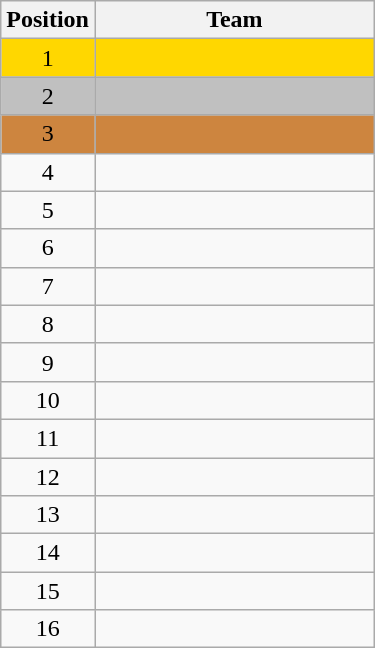<table class="wikitable" style="width:250px;">
<tr>
<th width=30>Position</th>
<th width=220>Team</th>
</tr>
<tr style="background:gold;">
<td align=center>1</td>
<td></td>
</tr>
<tr style="background:silver;">
<td align=center>2</td>
<td></td>
</tr>
<tr style="background:peru;">
<td align=center>3</td>
<td></td>
</tr>
<tr>
<td align=center>4</td>
<td></td>
</tr>
<tr>
<td align=center>5</td>
<td></td>
</tr>
<tr>
<td align=center>6</td>
<td></td>
</tr>
<tr>
<td align=center>7</td>
<td></td>
</tr>
<tr>
<td align=center>8</td>
<td></td>
</tr>
<tr>
<td align=center>9</td>
<td></td>
</tr>
<tr>
<td align=center>10</td>
<td></td>
</tr>
<tr>
<td align=center>11</td>
<td></td>
</tr>
<tr>
<td align=center>12</td>
<td></td>
</tr>
<tr>
<td align=center>13</td>
<td></td>
</tr>
<tr>
<td align=center>14</td>
<td></td>
</tr>
<tr Host>
<td align=center>15</td>
<td></td>
</tr>
<tr>
<td align=center>16</td>
<td></td>
</tr>
</table>
